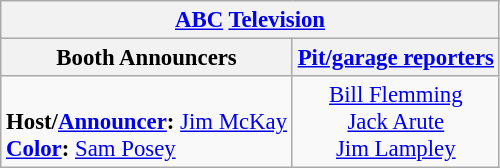<table class="wikitable" style="font-size: 95%;">
<tr>
<th colspan=2><a href='#'>ABC</a> <a href='#'>Television</a></th>
</tr>
<tr>
<th>Booth Announcers</th>
<th><a href='#'>Pit/garage reporters</a></th>
</tr>
<tr>
<td valign="top"><br><strong>Host/<a href='#'>Announcer</a>:</strong> <a href='#'>Jim McKay</a><br>
<strong><a href='#'>Color</a>:</strong> <a href='#'>Sam Posey</a><br></td>
<td align="center" valign="top"><a href='#'>Bill Flemming</a><br><a href='#'>Jack Arute</a><br><a href='#'>Jim Lampley</a><br></td>
</tr>
</table>
